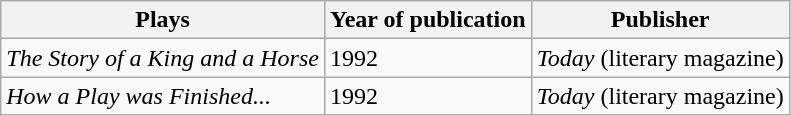<table class="wikitable">
<tr>
<th>Plays</th>
<th><strong>Year of publication</strong></th>
<th><strong>Publisher</strong></th>
</tr>
<tr>
<td><em>The Story of a King and a Horse</em></td>
<td>1992</td>
<td><em>Today</em> (literary magazine)</td>
</tr>
<tr>
<td><em>How a Play was Finished...</em></td>
<td>1992</td>
<td><em>Today</em> (literary magazine)</td>
</tr>
</table>
